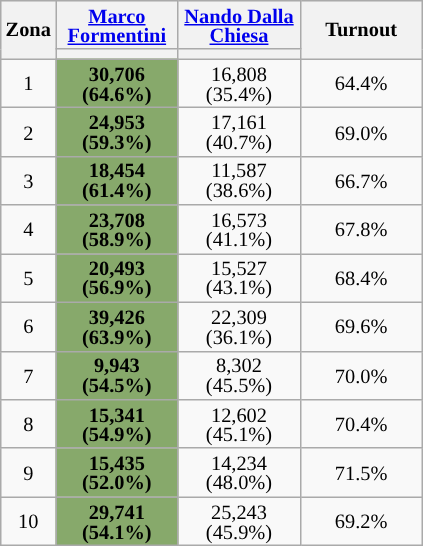<table class="wikitable" style="text-align:center; font-size:85%; line-height:13px">
<tr style="height:30px; background-color:#E9E9E9">
<th style="width:30px;" rowspan="2">Zona</th>
<th style="width:75px;"><a href='#'>Marco Formentini</a></th>
<th style="width:75px;"><a href='#'>Nando Dalla Chiesa</a></th>
<th rowspan="2" style="width:75px;">Turnout</th>
</tr>
<tr>
<th style="background:"></th>
<th style="background:"></th>
</tr>
<tr>
<td>1</td>
<td style="background:#87A96B"><strong>30,706 <br>(64.6%)</strong></td>
<td>16,808 <br>(35.4%)</td>
<td>64.4%</td>
</tr>
<tr>
<td>2</td>
<td style="background:#87A96B"><strong>24,953 <br>(59.3%)</strong></td>
<td>17,161 <br>(40.7%)</td>
<td>69.0%</td>
</tr>
<tr>
<td>3</td>
<td style="background:#87A96B"><strong>18,454 <br>(61.4%)</strong></td>
<td>11,587 <br>(38.6%)</td>
<td>66.7%</td>
</tr>
<tr>
<td>4</td>
<td style="background:#87A96B"><strong>23,708 <br>(58.9%)</strong></td>
<td>16,573 <br>(41.1%)</td>
<td>67.8%</td>
</tr>
<tr>
<td>5</td>
<td style="background:#87A96B"><strong>20,493 <br>(56.9%)</strong></td>
<td>15,527 <br>(43.1%)</td>
<td>68.4%</td>
</tr>
<tr>
<td>6</td>
<td style="background:#87A96B"><strong>39,426 <br>(63.9%)</strong></td>
<td>22,309 <br>(36.1%)</td>
<td>69.6%</td>
</tr>
<tr>
<td>7</td>
<td style="background:#87A96B"><strong>9,943 <br>(54.5%)</strong></td>
<td>8,302 <br>(45.5%)</td>
<td>70.0%</td>
</tr>
<tr>
<td>8</td>
<td style="background:#87A96B"><strong>15,341 <br>(54.9%)</strong></td>
<td>12,602 <br>(45.1%)</td>
<td>70.4%</td>
</tr>
<tr>
<td>9</td>
<td style="background:#87A96B"><strong>15,435 <br>(52.0%)</strong></td>
<td>14,234 <br>(48.0%)</td>
<td>71.5%</td>
</tr>
<tr>
<td>10</td>
<td style="background:#87A96B"><strong>29,741 <br>(54.1%)</strong></td>
<td>25,243 <br>(45.9%)</td>
<td>69.2%</td>
</tr>
</table>
